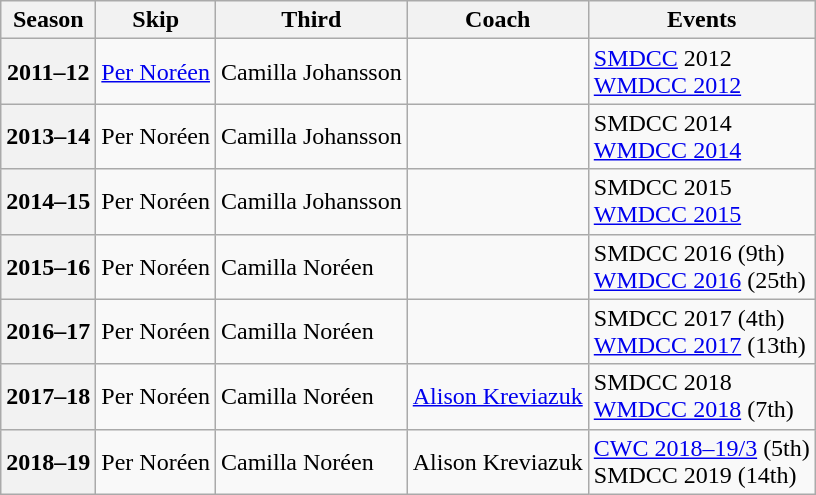<table class="wikitable">
<tr>
<th scope="col">Season</th>
<th scope="col">Skip</th>
<th scope="col">Third</th>
<th scope="col">Coach</th>
<th scope="col">Events</th>
</tr>
<tr>
<th scope="row">2011–12</th>
<td><a href='#'>Per Noréen</a></td>
<td>Camilla Johansson</td>
<td></td>
<td><a href='#'>SMDCC</a> 2012 <br><a href='#'>WMDCC 2012</a> </td>
</tr>
<tr>
<th scope="row">2013–14</th>
<td>Per Noréen</td>
<td>Camilla Johansson</td>
<td></td>
<td>SMDCC 2014 <br><a href='#'>WMDCC 2014</a> </td>
</tr>
<tr>
<th scope="row">2014–15</th>
<td>Per Noréen</td>
<td>Camilla Johansson</td>
<td></td>
<td>SMDCC 2015 <br><a href='#'>WMDCC 2015</a> </td>
</tr>
<tr>
<th scope="row">2015–16</th>
<td>Per Noréen</td>
<td>Camilla Noréen</td>
<td></td>
<td>SMDCC 2016 (9th)<br><a href='#'>WMDCC 2016</a> (25th)</td>
</tr>
<tr>
<th scope="row">2016–17</th>
<td>Per Noréen</td>
<td>Camilla Noréen</td>
<td></td>
<td>SMDCC 2017 (4th)<br><a href='#'>WMDCC 2017</a> (13th)</td>
</tr>
<tr>
<th scope="row">2017–18</th>
<td>Per Noréen</td>
<td>Camilla Noréen</td>
<td><a href='#'>Alison Kreviazuk</a></td>
<td>SMDCC 2018 <br><a href='#'>WMDCC 2018</a> (7th)</td>
</tr>
<tr>
<th scope="row">2018–19</th>
<td>Per Noréen</td>
<td>Camilla Noréen</td>
<td>Alison Kreviazuk</td>
<td><a href='#'>CWC 2018–19/3</a> (5th)<br>SMDCC 2019 (14th)</td>
</tr>
</table>
